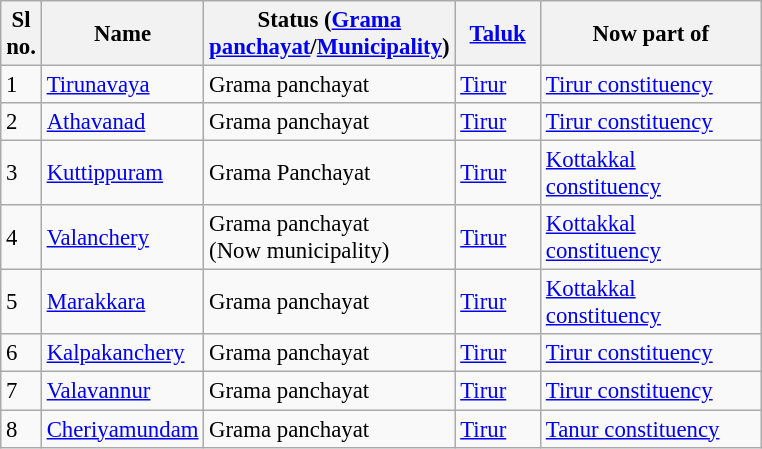<table class="wikitable sortable" style="font-size: 95%;">
<tr>
<th width="20px">Sl no.</th>
<th width="100px">Name</th>
<th width="130px">Status (<a href='#'>Grama panchayat</a>/<a href='#'>Municipality</a>)</th>
<th width="50px"><a href='#'>Taluk</a></th>
<th width="140px">Now part of</th>
</tr>
<tr>
<td>1</td>
<td><a href='#'>Tirunavaya</a></td>
<td>Grama panchayat</td>
<td><a href='#'>Tirur</a></td>
<td><a href='#'>Tirur constituency</a></td>
</tr>
<tr>
<td>2</td>
<td><a href='#'>Athavanad</a></td>
<td>Grama panchayat</td>
<td><a href='#'>Tirur</a></td>
<td><a href='#'>Tirur constituency</a></td>
</tr>
<tr>
<td>3</td>
<td><a href='#'>Kuttippuram</a></td>
<td>Grama Panchayat</td>
<td><a href='#'>Tirur</a></td>
<td><a href='#'>Kottakkal constituency</a></td>
</tr>
<tr>
<td>4</td>
<td><a href='#'>Valanchery</a></td>
<td>Grama panchayat <br> (Now municipality)</td>
<td><a href='#'>Tirur</a></td>
<td><a href='#'>Kottakkal constituency</a></td>
</tr>
<tr>
<td>5</td>
<td><a href='#'>Marakkara</a></td>
<td>Grama panchayat</td>
<td><a href='#'>Tirur</a></td>
<td><a href='#'>Kottakkal constituency</a></td>
</tr>
<tr>
<td>6</td>
<td><a href='#'>Kalpakanchery</a></td>
<td>Grama panchayat</td>
<td><a href='#'>Tirur</a></td>
<td><a href='#'>Tirur constituency</a></td>
</tr>
<tr>
<td>7</td>
<td><a href='#'>Valavannur</a></td>
<td>Grama panchayat</td>
<td><a href='#'>Tirur</a></td>
<td><a href='#'>Tirur constituency</a></td>
</tr>
<tr>
<td>8</td>
<td><a href='#'>Cheriyamundam</a></td>
<td>Grama panchayat</td>
<td><a href='#'>Tirur</a></td>
<td><a href='#'>Tanur constituency</a></td>
</tr>
</table>
